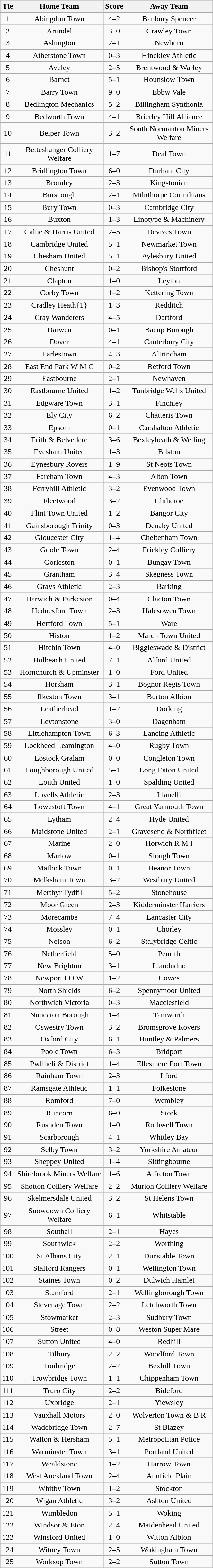<table class="wikitable" style="text-align:center;">
<tr>
<th width=20>Tie</th>
<th width=175>Home Team</th>
<th width=20>Score</th>
<th width=175>Away Team</th>
</tr>
<tr>
<td>1</td>
<td>Abingdon Town</td>
<td>4–2</td>
<td>Banbury Spencer</td>
</tr>
<tr>
<td>2</td>
<td>Arundel</td>
<td>3–0</td>
<td>Crawley Town</td>
</tr>
<tr>
<td>3</td>
<td>Ashington</td>
<td>2–1</td>
<td>Newburn</td>
</tr>
<tr>
<td>4</td>
<td>Atherstone Town</td>
<td>0–3</td>
<td>Hinckley Athletic</td>
</tr>
<tr>
<td>5</td>
<td>Aveley</td>
<td>2–5</td>
<td>Brentwood & Warley</td>
</tr>
<tr>
<td>6</td>
<td>Barnet</td>
<td>5–1</td>
<td>Hounslow Town</td>
</tr>
<tr>
<td>7</td>
<td>Barry Town</td>
<td>9–0</td>
<td>Ebbw Vale</td>
</tr>
<tr>
<td>8</td>
<td>Bedlington Mechanics</td>
<td>5–2</td>
<td>Billingham Synthonia</td>
</tr>
<tr>
<td>9</td>
<td>Bedworth Town</td>
<td>4–1</td>
<td>Brierley Hill Alliance</td>
</tr>
<tr>
<td>10</td>
<td>Belper Town</td>
<td>3–2</td>
<td>South Normanton Miners Welfare</td>
</tr>
<tr>
<td>11</td>
<td>Betteshanger Colliery Welfare</td>
<td>1–7</td>
<td>Deal Town</td>
</tr>
<tr>
<td>12</td>
<td>Bridlington Town</td>
<td>6–0</td>
<td>Durham City</td>
</tr>
<tr>
<td>13</td>
<td>Bromley</td>
<td>2–3</td>
<td>Kingstonian</td>
</tr>
<tr>
<td>14</td>
<td>Burscough</td>
<td>2–1</td>
<td>Milnthorpe Corinthians</td>
</tr>
<tr>
<td>15</td>
<td>Bury Town</td>
<td>0–3</td>
<td>Cambridge City</td>
</tr>
<tr>
<td>16</td>
<td>Buxton</td>
<td>1–3</td>
<td>Linotype & Machinery</td>
</tr>
<tr>
<td>17</td>
<td>Calne & Harris United</td>
<td>2–5</td>
<td>Devizes Town</td>
</tr>
<tr>
<td>18</td>
<td>Cambridge United</td>
<td>5–1</td>
<td>Newmarket Town</td>
</tr>
<tr>
<td>19</td>
<td>Chesham United</td>
<td>5–1</td>
<td>Aylesbury United</td>
</tr>
<tr>
<td>20</td>
<td>Cheshunt</td>
<td>0–2</td>
<td>Bishop's Stortford</td>
</tr>
<tr>
<td>21</td>
<td>Clapton</td>
<td>1–0</td>
<td>Leyton</td>
</tr>
<tr>
<td>22</td>
<td>Corby Town</td>
<td>1–2</td>
<td>Kettering Town</td>
</tr>
<tr>
<td>23</td>
<td>Cradley Heath{1}</td>
<td>1–3</td>
<td>Redditch</td>
</tr>
<tr>
<td>24</td>
<td>Cray Wanderers</td>
<td>4–5</td>
<td>Dartford</td>
</tr>
<tr>
<td>25</td>
<td>Darwen</td>
<td>0–1</td>
<td>Bacup Borough</td>
</tr>
<tr>
<td>26</td>
<td>Dover</td>
<td>4–1</td>
<td>Canterbury City</td>
</tr>
<tr>
<td>27</td>
<td>Earlestown</td>
<td>4–3</td>
<td>Altrincham</td>
</tr>
<tr>
<td>28</td>
<td>East End Park W M C</td>
<td>0–2</td>
<td>Retford Town</td>
</tr>
<tr>
<td>29</td>
<td>Eastbourne</td>
<td>2–1</td>
<td>Newhaven</td>
</tr>
<tr>
<td>30</td>
<td>Eastbourne United</td>
<td>1–2</td>
<td>Tunbridge Wells United</td>
</tr>
<tr>
<td>31</td>
<td>Edgware Town</td>
<td>3–1</td>
<td>Finchley</td>
</tr>
<tr>
<td>32</td>
<td>Ely City</td>
<td>6–2</td>
<td>Chatteris Town</td>
</tr>
<tr>
<td>33</td>
<td>Epsom</td>
<td>0–1</td>
<td>Carshalton Athletic</td>
</tr>
<tr>
<td>34</td>
<td>Erith & Belvedere</td>
<td>3–6</td>
<td>Bexleyheath & Welling</td>
</tr>
<tr>
<td>35</td>
<td>Evesham United</td>
<td>1–3</td>
<td>Bilston</td>
</tr>
<tr>
<td>36</td>
<td>Eynesbury Rovers</td>
<td>1–9</td>
<td>St Neots Town</td>
</tr>
<tr>
<td>37</td>
<td>Fareham Town</td>
<td>4–3</td>
<td>Alton Town</td>
</tr>
<tr>
<td>38</td>
<td>Ferryhill Athletic</td>
<td>3–2</td>
<td>Evenwood Town</td>
</tr>
<tr>
<td>39</td>
<td>Fleetwood</td>
<td>3–2</td>
<td>Clitheroe</td>
</tr>
<tr>
<td>40</td>
<td>Flint Town United</td>
<td>1–2</td>
<td>Bangor City</td>
</tr>
<tr>
<td>41</td>
<td>Gainsborough Trinity</td>
<td>0–3</td>
<td>Denaby United</td>
</tr>
<tr>
<td>42</td>
<td>Gloucester City</td>
<td>1–4</td>
<td>Cheltenham Town</td>
</tr>
<tr>
<td>43</td>
<td>Goole Town</td>
<td>2–4</td>
<td>Frickley Colliery</td>
</tr>
<tr>
<td>44</td>
<td>Gorleston</td>
<td>0–1</td>
<td>Bungay Town</td>
</tr>
<tr>
<td>45</td>
<td>Grantham</td>
<td>3–4</td>
<td>Skegness Town</td>
</tr>
<tr>
<td>46</td>
<td>Grays Athletic</td>
<td>2–3</td>
<td>Barking</td>
</tr>
<tr>
<td>47</td>
<td>Harwich & Parkeston</td>
<td>0–4</td>
<td>Clacton Town</td>
</tr>
<tr>
<td>48</td>
<td>Hednesford Town</td>
<td>2–3</td>
<td>Halesowen Town</td>
</tr>
<tr>
<td>49</td>
<td>Hertford Town</td>
<td>5–1</td>
<td>Ware</td>
</tr>
<tr>
<td>50</td>
<td>Histon</td>
<td>1–2</td>
<td>March Town United</td>
</tr>
<tr>
<td>51</td>
<td>Hitchin Town</td>
<td>4–0</td>
<td>Biggleswade & District</td>
</tr>
<tr>
<td>52</td>
<td>Holbeach United</td>
<td>7–1</td>
<td>Alford United</td>
</tr>
<tr>
<td>53</td>
<td>Hornchurch & Upminster</td>
<td>1–0</td>
<td>Ford United</td>
</tr>
<tr>
<td>54</td>
<td>Horsham</td>
<td>3–1</td>
<td>Bognor Regis Town</td>
</tr>
<tr>
<td>55</td>
<td>Ilkeston Town</td>
<td>3–1</td>
<td>Burton Albion</td>
</tr>
<tr>
<td>56</td>
<td>Leatherhead</td>
<td>1–2</td>
<td>Dorking</td>
</tr>
<tr>
<td>57</td>
<td>Leytonstone</td>
<td>3–0</td>
<td>Dagenham</td>
</tr>
<tr>
<td>58</td>
<td>Littlehampton Town</td>
<td>6–3</td>
<td>Lancing Athletic</td>
</tr>
<tr>
<td>59</td>
<td>Lockheed Leamington</td>
<td>4–0</td>
<td>Rugby Town</td>
</tr>
<tr>
<td>60</td>
<td>Lostock Gralam</td>
<td>0–0</td>
<td>Congleton Town</td>
</tr>
<tr>
<td>61</td>
<td>Loughborough United</td>
<td>5–1</td>
<td>Long Eaton United</td>
</tr>
<tr>
<td>62</td>
<td>Louth United</td>
<td>1–0</td>
<td>Spalding United</td>
</tr>
<tr>
<td>63</td>
<td>Lovells Athletic</td>
<td>2–3</td>
<td>Llanelli</td>
</tr>
<tr>
<td>64</td>
<td>Lowestoft Town</td>
<td>4–1</td>
<td>Great Yarmouth Town</td>
</tr>
<tr>
<td>65</td>
<td>Lytham</td>
<td>2–4</td>
<td>Hyde United</td>
</tr>
<tr>
<td>66</td>
<td>Maidstone United</td>
<td>2–1</td>
<td>Gravesend & Northfleet</td>
</tr>
<tr>
<td>67</td>
<td>Marine</td>
<td>2–0</td>
<td>Horwich R M I</td>
</tr>
<tr>
<td>68</td>
<td>Marlow</td>
<td>0–1</td>
<td>Slough Town</td>
</tr>
<tr>
<td>69</td>
<td>Matlock Town</td>
<td>0–1</td>
<td>Heanor Town</td>
</tr>
<tr>
<td>70</td>
<td>Melksham Town</td>
<td>3–2</td>
<td>Westbury United</td>
</tr>
<tr>
<td>71</td>
<td>Merthyr Tydfil</td>
<td>5–2</td>
<td>Stonehouse</td>
</tr>
<tr>
<td>72</td>
<td>Moor Green</td>
<td>2–3</td>
<td>Kidderminster Harriers</td>
</tr>
<tr>
<td>73</td>
<td>Morecambe</td>
<td>7–4</td>
<td>Lancaster City</td>
</tr>
<tr>
<td>74</td>
<td>Mossley</td>
<td>0–1</td>
<td>Chorley</td>
</tr>
<tr>
<td>75</td>
<td>Nelson</td>
<td>6–2</td>
<td>Stalybridge Celtic</td>
</tr>
<tr>
<td>76</td>
<td>Netherfield</td>
<td>5–0</td>
<td>Penrith</td>
</tr>
<tr>
<td>77</td>
<td>New Brighton</td>
<td>3–1</td>
<td>Llandudno</td>
</tr>
<tr>
<td>78</td>
<td>Newport I O W</td>
<td>1–2</td>
<td>Cowes</td>
</tr>
<tr>
<td>79</td>
<td>North Shields</td>
<td>6–2</td>
<td>Spennymoor United</td>
</tr>
<tr>
<td>80</td>
<td>Northwich Victoria</td>
<td>0–3</td>
<td>Macclesfield</td>
</tr>
<tr>
<td>81</td>
<td>Nuneaton Borough</td>
<td>1–4</td>
<td>Tamworth</td>
</tr>
<tr>
<td>82</td>
<td>Oswestry Town</td>
<td>3–2</td>
<td>Bromsgrove Rovers</td>
</tr>
<tr>
<td>83</td>
<td>Oxford City</td>
<td>6–1</td>
<td>Huntley & Palmers</td>
</tr>
<tr>
<td>84</td>
<td>Poole Town</td>
<td>6–3</td>
<td>Bridport</td>
</tr>
<tr>
<td>85</td>
<td>Pwllheli & District</td>
<td>1–4</td>
<td>Ellesmere Port Town</td>
</tr>
<tr>
<td>86</td>
<td>Rainham Town</td>
<td>2–3</td>
<td>Ilford</td>
</tr>
<tr>
<td>87</td>
<td>Ramsgate Athletic</td>
<td>1–1</td>
<td>Folkestone</td>
</tr>
<tr>
<td>88</td>
<td>Romford</td>
<td>7–0</td>
<td>Wembley</td>
</tr>
<tr>
<td>89</td>
<td>Runcorn</td>
<td>6–0</td>
<td>Stork</td>
</tr>
<tr>
<td>90</td>
<td>Rushden Town</td>
<td>1–0</td>
<td>Rothwell Town</td>
</tr>
<tr>
<td>91</td>
<td>Scarborough</td>
<td>4–1</td>
<td>Whitley Bay</td>
</tr>
<tr>
<td>92</td>
<td>Selby Town</td>
<td>3–2</td>
<td>Yorkshire Amateur</td>
</tr>
<tr>
<td>93</td>
<td>Sheppey United</td>
<td>1–4</td>
<td>Sittingbourne</td>
</tr>
<tr>
<td>94</td>
<td>Shirebrook Miners Welfare</td>
<td>1–6</td>
<td>Alfreton Town</td>
</tr>
<tr>
<td>95</td>
<td>Shotton Colliery Welfare</td>
<td>2–2</td>
<td>Murton Colliery Welfare</td>
</tr>
<tr>
<td>96</td>
<td>Skelmersdale United</td>
<td>3–2</td>
<td>St Helens Town</td>
</tr>
<tr>
<td>97</td>
<td>Snowdown Colliery Welfare</td>
<td>6–1</td>
<td>Whitstable</td>
</tr>
<tr>
<td>98</td>
<td>Southall</td>
<td>2–1</td>
<td>Hayes</td>
</tr>
<tr>
<td>99</td>
<td>Southwick</td>
<td>2–2</td>
<td>Worthing</td>
</tr>
<tr>
<td>100</td>
<td>St Albans City</td>
<td>2–1</td>
<td>Dunstable Town</td>
</tr>
<tr>
<td>101</td>
<td>Stafford Rangers</td>
<td>0–1</td>
<td>Wellington Town</td>
</tr>
<tr>
<td>102</td>
<td>Staines Town</td>
<td>0–2</td>
<td>Dulwich Hamlet</td>
</tr>
<tr>
<td>103</td>
<td>Stamford</td>
<td>2–1</td>
<td>Wellingborough Town</td>
</tr>
<tr>
<td>104</td>
<td>Stevenage Town</td>
<td>2–2</td>
<td>Letchworth Town</td>
</tr>
<tr>
<td>105</td>
<td>Stowmarket</td>
<td>2–3</td>
<td>Sudbury Town</td>
</tr>
<tr>
<td>106</td>
<td>Street</td>
<td>0–8</td>
<td>Weston Super Mare</td>
</tr>
<tr>
<td>107</td>
<td>Sutton United</td>
<td>4–0</td>
<td>Redhill</td>
</tr>
<tr>
<td>108</td>
<td>Tilbury</td>
<td>2–2</td>
<td>Woodford Town</td>
</tr>
<tr>
<td>109</td>
<td>Tonbridge</td>
<td>2–2</td>
<td>Bexhill Town</td>
</tr>
<tr>
<td>110</td>
<td>Trowbridge Town</td>
<td>1–1</td>
<td>Chippenham Town</td>
</tr>
<tr>
<td>111</td>
<td>Truro City</td>
<td>2–2</td>
<td>Bideford</td>
</tr>
<tr>
<td>112</td>
<td>Uxbridge</td>
<td>2–1</td>
<td>Yiewsley</td>
</tr>
<tr>
<td>113</td>
<td>Vauxhall Motors</td>
<td>2–0</td>
<td>Wolverton Town & B R</td>
</tr>
<tr>
<td>114</td>
<td>Wadebridge Town</td>
<td>2–7</td>
<td>St Blazey</td>
</tr>
<tr>
<td>115</td>
<td>Walton & Hersham</td>
<td>5–1</td>
<td>Metropolitan Police</td>
</tr>
<tr>
<td>116</td>
<td>Warminster Town</td>
<td>3–1</td>
<td>Portland United</td>
</tr>
<tr>
<td>117</td>
<td>Wealdstone</td>
<td>1–2</td>
<td>Harrow Town</td>
</tr>
<tr>
<td>118</td>
<td>West Auckland Town</td>
<td>2–4</td>
<td>Annfield Plain</td>
</tr>
<tr>
<td>119</td>
<td>Whitby Town</td>
<td>1–2</td>
<td>Stockton</td>
</tr>
<tr>
<td>120</td>
<td>Wigan Athletic</td>
<td>3–2</td>
<td>Ashton United</td>
</tr>
<tr>
<td>121</td>
<td>Wimbledon</td>
<td>5–1</td>
<td>Woking</td>
</tr>
<tr>
<td>122</td>
<td>Windsor & Eton</td>
<td>2–4</td>
<td>Maidenhead United</td>
</tr>
<tr>
<td>123</td>
<td>Winsford United</td>
<td>1–0</td>
<td>Witton Albion</td>
</tr>
<tr>
<td>124</td>
<td>Witney Town</td>
<td>2–5</td>
<td>Wokingham Town</td>
</tr>
<tr>
<td>125</td>
<td>Worksop Town</td>
<td>2–2</td>
<td>Sutton Town</td>
</tr>
</table>
